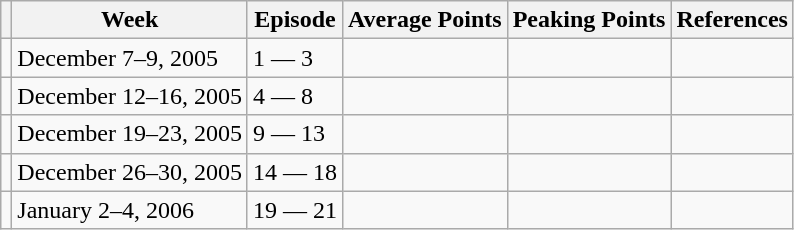<table class="wikitable">
<tr>
<th></th>
<th>Week</th>
<th>Episode</th>
<th>Average Points</th>
<th>Peaking Points</th>
<th>References</th>
</tr>
<tr>
<td></td>
<td>December 7–9, 2005</td>
<td>1 — 3</td>
<td></td>
<td></td>
<td></td>
</tr>
<tr>
<td></td>
<td>December 12–16, 2005</td>
<td>4 — 8</td>
<td></td>
<td></td>
<td></td>
</tr>
<tr>
<td></td>
<td>December 19–23, 2005</td>
<td>9 — 13</td>
<td></td>
<td></td>
<td></td>
</tr>
<tr>
<td></td>
<td>December 26–30, 2005</td>
<td>14 — 18</td>
<td></td>
<td></td>
<td></td>
</tr>
<tr>
<td></td>
<td>January 2–4, 2006</td>
<td>19 — 21</td>
<td></td>
<td></td>
<td></td>
</tr>
</table>
